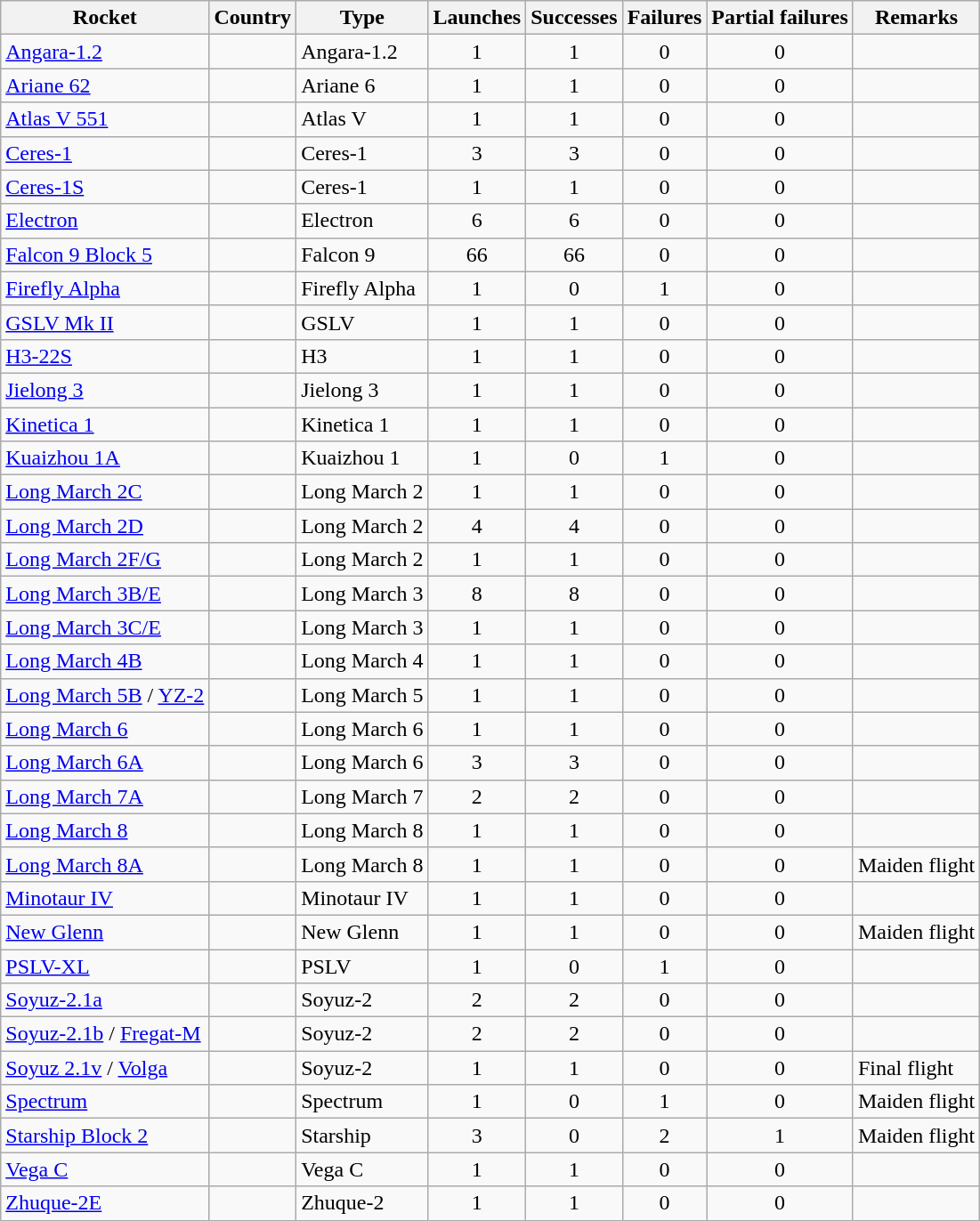<table class="wikitable sortable collapsible collapsed" style=text-align:center>
<tr>
<th>Rocket</th>
<th>Country</th>
<th>Type</th>
<th>Launches</th>
<th>Successes</th>
<th>Failures</th>
<th>Partial failures</th>
<th>Remarks</th>
</tr>
<tr>
<td align=left><a href='#'>Angara-1.2</a></td>
<td align=left></td>
<td align=left>Angara-1.2</td>
<td>1</td>
<td>1</td>
<td>0</td>
<td>0</td>
<td></td>
</tr>
<tr>
<td align=left><a href='#'>Ariane 62</a></td>
<td align=left></td>
<td align=left>Ariane 6</td>
<td>1</td>
<td>1</td>
<td>0</td>
<td>0</td>
<td></td>
</tr>
<tr>
<td align=left><a href='#'>Atlas V 551</a></td>
<td align=left></td>
<td align=left>Atlas V</td>
<td>1</td>
<td>1</td>
<td>0</td>
<td>0</td>
<td></td>
</tr>
<tr>
<td align=left><a href='#'>Ceres-1</a></td>
<td align=left></td>
<td align=left>Ceres-1</td>
<td>3</td>
<td>3</td>
<td>0</td>
<td>0</td>
<td></td>
</tr>
<tr>
<td align=left><a href='#'>Ceres-1S</a></td>
<td align=left></td>
<td align=left>Ceres-1</td>
<td>1</td>
<td>1</td>
<td>0</td>
<td>0</td>
<td></td>
</tr>
<tr>
<td align=left><a href='#'>Electron</a></td>
<td align=left></td>
<td align=left>Electron</td>
<td>6</td>
<td>6</td>
<td>0</td>
<td>0</td>
<td></td>
</tr>
<tr>
<td align=left><a href='#'>Falcon 9 Block 5</a></td>
<td align=left></td>
<td align=left>Falcon 9</td>
<td>66</td>
<td>66</td>
<td>0</td>
<td>0</td>
<td></td>
</tr>
<tr>
<td align=left><a href='#'>Firefly Alpha</a></td>
<td align=left></td>
<td align=left>Firefly Alpha</td>
<td>1</td>
<td>0</td>
<td>1</td>
<td>0</td>
<td></td>
</tr>
<tr>
<td align=left><a href='#'>GSLV Mk II</a></td>
<td align=left></td>
<td align=left>GSLV</td>
<td>1</td>
<td>1</td>
<td>0</td>
<td>0</td>
<td></td>
</tr>
<tr>
<td align=left><a href='#'>H3-22S</a></td>
<td align=left></td>
<td align=left>H3</td>
<td>1</td>
<td>1</td>
<td>0</td>
<td>0</td>
<td></td>
</tr>
<tr>
<td align=left><a href='#'>Jielong 3</a></td>
<td align=left></td>
<td align=left>Jielong 3</td>
<td>1</td>
<td>1</td>
<td>0</td>
<td>0</td>
<td></td>
</tr>
<tr>
<td align=left><a href='#'>Kinetica 1</a></td>
<td align=left></td>
<td align=left>Kinetica 1</td>
<td>1</td>
<td>1</td>
<td>0</td>
<td>0</td>
<td></td>
</tr>
<tr>
<td align=left><a href='#'>Kuaizhou 1A</a></td>
<td align=left></td>
<td align=left>Kuaizhou 1</td>
<td>1</td>
<td>0</td>
<td>1</td>
<td>0</td>
<td></td>
</tr>
<tr>
<td align=left><a href='#'>Long March 2C</a></td>
<td align=left></td>
<td align=left>Long March 2</td>
<td>1</td>
<td>1</td>
<td>0</td>
<td>0</td>
<td></td>
</tr>
<tr>
<td align=left><a href='#'>Long March 2D</a></td>
<td align=left></td>
<td align=left>Long March 2</td>
<td>4</td>
<td>4</td>
<td>0</td>
<td>0</td>
<td></td>
</tr>
<tr>
<td align=left><a href='#'>Long March 2F/G</a></td>
<td align=left></td>
<td align=left>Long March 2</td>
<td>1</td>
<td>1</td>
<td>0</td>
<td>0</td>
<td></td>
</tr>
<tr>
<td align=left><a href='#'>Long March 3B/E</a></td>
<td align=left></td>
<td align=left>Long March 3</td>
<td>8</td>
<td>8</td>
<td>0</td>
<td>0</td>
<td></td>
</tr>
<tr>
<td align=left><a href='#'>Long March 3C/E</a></td>
<td align=left></td>
<td align=left>Long March 3</td>
<td>1</td>
<td>1</td>
<td>0</td>
<td>0</td>
<td></td>
</tr>
<tr>
<td align=left><a href='#'>Long March 4B</a></td>
<td align=left></td>
<td align=left>Long March 4</td>
<td>1</td>
<td>1</td>
<td>0</td>
<td>0</td>
<td></td>
</tr>
<tr>
<td align=left><a href='#'>Long March 5B</a> / <a href='#'>YZ-2</a></td>
<td align=left></td>
<td align=left>Long March 5</td>
<td>1</td>
<td>1</td>
<td>0</td>
<td>0</td>
<td></td>
</tr>
<tr>
<td align=left><a href='#'>Long March 6</a></td>
<td align=left></td>
<td align=left>Long March 6</td>
<td>1</td>
<td>1</td>
<td>0</td>
<td>0</td>
<td></td>
</tr>
<tr>
<td align=left><a href='#'>Long March 6A</a></td>
<td align=left></td>
<td align=left>Long March 6</td>
<td>3</td>
<td>3</td>
<td>0</td>
<td>0</td>
<td></td>
</tr>
<tr>
<td align=left><a href='#'>Long March 7A</a></td>
<td align=left></td>
<td align=left>Long March 7</td>
<td>2</td>
<td>2</td>
<td>0</td>
<td>0</td>
<td></td>
</tr>
<tr>
<td align=left><a href='#'>Long March 8</a></td>
<td align=left></td>
<td align=left>Long March 8</td>
<td>1</td>
<td>1</td>
<td>0</td>
<td>0</td>
<td></td>
</tr>
<tr>
<td align=left><a href='#'>Long March 8A</a></td>
<td align=left></td>
<td align=left>Long March 8</td>
<td>1</td>
<td>1</td>
<td>0</td>
<td>0</td>
<td align=left>Maiden flight</td>
</tr>
<tr>
<td align=left><a href='#'>Minotaur IV</a></td>
<td align=left></td>
<td align=left>Minotaur IV</td>
<td>1</td>
<td>1</td>
<td>0</td>
<td>0</td>
<td></td>
</tr>
<tr>
<td align=left><a href='#'>New Glenn</a></td>
<td align=left></td>
<td align=left>New Glenn</td>
<td>1</td>
<td>1</td>
<td>0</td>
<td>0</td>
<td align=left>Maiden flight</td>
</tr>
<tr>
<td align=left><a href='#'>PSLV-XL</a></td>
<td align=left></td>
<td align=left>PSLV</td>
<td>1</td>
<td>0</td>
<td>1</td>
<td>0</td>
<td></td>
</tr>
<tr>
<td align=left><a href='#'>Soyuz-2.1a</a></td>
<td align=left></td>
<td align=left>Soyuz-2</td>
<td>2</td>
<td>2</td>
<td>0</td>
<td>0</td>
<td></td>
</tr>
<tr>
<td align=left><a href='#'>Soyuz-2.1b</a> / <a href='#'>Fregat-M</a></td>
<td align=left></td>
<td align=left>Soyuz-2</td>
<td>2</td>
<td>2</td>
<td>0</td>
<td>0</td>
<td></td>
</tr>
<tr>
<td align=left><a href='#'>Soyuz 2.1v</a> / <a href='#'>Volga</a></td>
<td align=left></td>
<td align=left>Soyuz-2</td>
<td>1</td>
<td>1</td>
<td>0</td>
<td>0</td>
<td align=left>Final flight</td>
</tr>
<tr>
<td align=left><a href='#'>Spectrum</a></td>
<td align=left></td>
<td align=left>Spectrum</td>
<td>1</td>
<td>0</td>
<td>1</td>
<td>0</td>
<td align=left>Maiden flight</td>
</tr>
<tr>
<td align=left><a href='#'>Starship Block 2</a></td>
<td align=left></td>
<td align=left>Starship</td>
<td>3</td>
<td>0</td>
<td>2</td>
<td>1</td>
<td align=left>Maiden flight</td>
</tr>
<tr>
<td align=left><a href='#'>Vega C</a></td>
<td align=left></td>
<td align=left>Vega C</td>
<td>1</td>
<td>1</td>
<td>0</td>
<td>0</td>
<td></td>
</tr>
<tr>
<td align=left><a href='#'>Zhuque-2E</a></td>
<td align=left></td>
<td align=left>Zhuque-2</td>
<td>1</td>
<td>1</td>
<td>0</td>
<td>0</td>
<td></td>
</tr>
</table>
